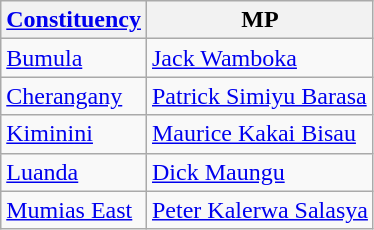<table class="wikitable sortable">
<tr>
<th><a href='#'>Constituency</a></th>
<th>MP</th>
</tr>
<tr>
<td><a href='#'>Bumula</a></td>
<td><a href='#'>Jack Wamboka</a></td>
</tr>
<tr>
<td><a href='#'>Cherangany</a></td>
<td><a href='#'>Patrick Simiyu Barasa</a></td>
</tr>
<tr>
<td><a href='#'>Kiminini</a></td>
<td><a href='#'>Maurice Kakai Bisau</a></td>
</tr>
<tr>
<td><a href='#'>Luanda</a></td>
<td><a href='#'>Dick Maungu</a></td>
</tr>
<tr>
<td><a href='#'>Mumias East</a></td>
<td><a href='#'>Peter Kalerwa Salasya</a></td>
</tr>
</table>
